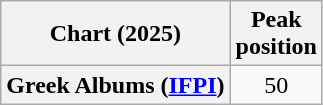<table class="wikitable sortable plainrowheaders" style="text-align:center">
<tr>
<th scope="col">Chart (2025)</th>
<th scope="col">Peak<br>position</th>
</tr>
<tr>
<th scope="row">Greek Albums (<a href='#'>IFPI</a>)</th>
<td>50</td>
</tr>
</table>
